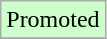<table class="wikitable">
<tr width=10px bgcolor="#ccffcc">
<td>Promoted</td>
</tr>
<tr>
</tr>
</table>
